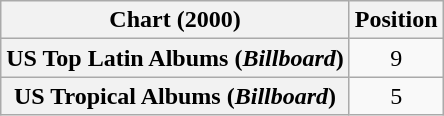<table class="wikitable plainrowheaders sortable" style="text-align:center;">
<tr>
<th scope="col">Chart (2000)</th>
<th scope="col">Position</th>
</tr>
<tr>
<th scope="row">US Top Latin Albums (<em>Billboard</em>)</th>
<td style="text-align:center;">9</td>
</tr>
<tr>
<th scope="row">US Tropical Albums (<em>Billboard</em>)</th>
<td style="text-align:center;">5</td>
</tr>
</table>
